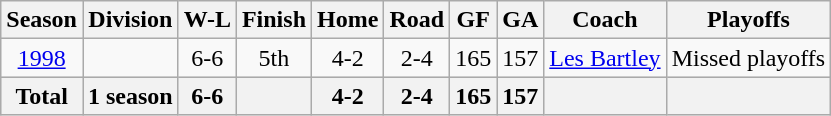<table class="wikitable">
<tr>
<th>Season</th>
<th>Division</th>
<th>W-L</th>
<th>Finish</th>
<th>Home</th>
<th>Road</th>
<th>GF</th>
<th>GA</th>
<th>Coach</th>
<th>Playoffs</th>
</tr>
<tr ALIGN=center>
<td><a href='#'>1998</a></td>
<td> </td>
<td>6-6</td>
<td>5th</td>
<td>4-2</td>
<td>2-4</td>
<td>165</td>
<td>157</td>
<td><a href='#'>Les Bartley</a></td>
<td>Missed playoffs</td>
</tr>
<tr ALIGN=center bgcolor="#e0e0e0">
<th>Total</th>
<th>1 season</th>
<th>6-6</th>
<th> </th>
<th>4-2</th>
<th>2-4</th>
<th>165</th>
<th>157</th>
<th> </th>
<th> </th>
</tr>
</table>
